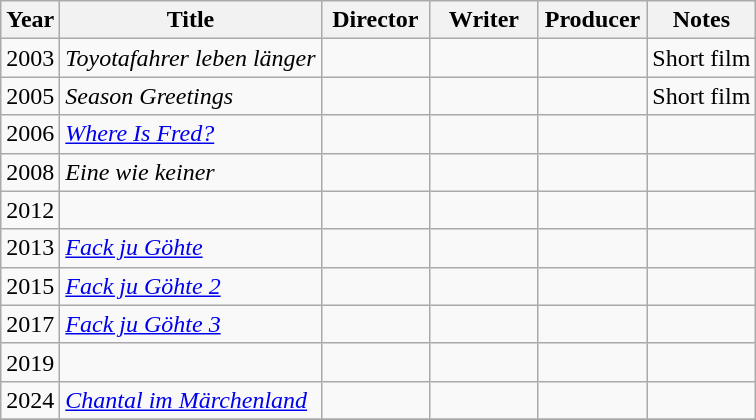<table class="wikitable">
<tr>
<th>Year</th>
<th>Title</th>
<th width=65>Director</th>
<th width=65>Writer</th>
<th width=65>Producer</th>
<th>Notes</th>
</tr>
<tr>
<td>2003</td>
<td><em>Toyotafahrer leben länger</em></td>
<td></td>
<td></td>
<td></td>
<td>Short film</td>
</tr>
<tr>
<td>2005</td>
<td><em>Season Greetings</em></td>
<td></td>
<td></td>
<td></td>
<td>Short film</td>
</tr>
<tr>
<td>2006</td>
<td><em><a href='#'>Where Is Fred?</a></em></td>
<td></td>
<td></td>
<td></td>
<td></td>
</tr>
<tr>
<td>2008</td>
<td><em>Eine wie keiner</em></td>
<td></td>
<td></td>
<td></td>
<td></td>
</tr>
<tr>
<td>2012</td>
<td><em></em></td>
<td></td>
<td></td>
<td></td>
<td></td>
</tr>
<tr>
<td>2013</td>
<td><em><a href='#'>Fack ju Göhte</a></em></td>
<td></td>
<td></td>
<td></td>
<td></td>
</tr>
<tr>
<td>2015</td>
<td><em><a href='#'>Fack ju Göhte 2</a></em></td>
<td></td>
<td></td>
<td></td>
<td></td>
</tr>
<tr>
<td>2017</td>
<td><em><a href='#'>Fack ju Göhte 3</a></em></td>
<td></td>
<td></td>
<td></td>
<td></td>
</tr>
<tr>
<td>2019</td>
<td><em></em></td>
<td></td>
<td></td>
<td></td>
<td></td>
</tr>
<tr>
<td>2024</td>
<td><em><a href='#'>Chantal im Märchenland</a></em></td>
<td></td>
<td></td>
<td></td>
<td></td>
</tr>
<tr>
</tr>
</table>
